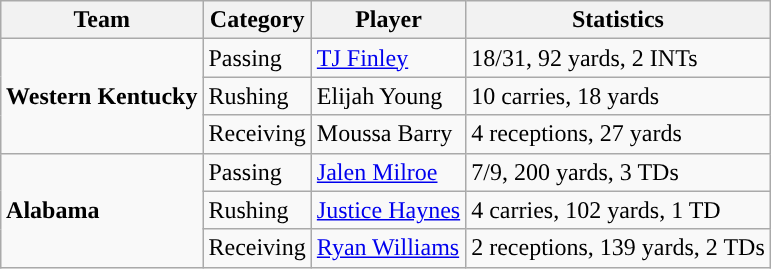<table class="wikitable" style="float: right;">
<tr>
<th>Team</th>
<th>Category</th>
<th>Player</th>
<th>Statistics</th>
</tr>
<tr>
<td rowspan=3><strong>Western Kentucky</strong></td>
<td>Passing</td>
<td><a href='#'>TJ Finley</a></td>
<td>18/31, 92 yards, 2 INTs</td>
</tr>
<tr>
<td>Rushing</td>
<td>Elijah Young</td>
<td>10 carries, 18 yards</td>
</tr>
<tr>
<td>Receiving</td>
<td>Moussa Barry</td>
<td>4 receptions, 27 yards</td>
</tr>
<tr>
<td rowspan=3><strong>Alabama</strong></td>
<td>Passing</td>
<td><a href='#'>Jalen Milroe</a></td>
<td>7/9, 200 yards, 3 TDs</td>
</tr>
<tr>
<td>Rushing</td>
<td><a href='#'>Justice Haynes</a></td>
<td>4 carries, 102 yards, 1 TD</td>
</tr>
<tr>
<td>Receiving</td>
<td><a href='#'>Ryan Williams</a></td>
<td>2 receptions, 139 yards, 2 TDs</td>
</tr>
</table>
